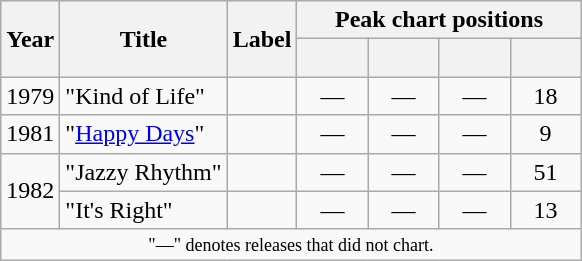<table class="wikitable">
<tr>
<th rowspan="2">Year</th>
<th rowspan="2">Title</th>
<th rowspan="2">Label</th>
<th colspan="4">Peak chart positions</th>
</tr>
<tr>
<th width="40"></th>
<th width="40"></th>
<th width="40"></th>
<th width="40"><br></th>
</tr>
<tr>
<td>1979</td>
<td>"Kind of Life"</td>
<td></td>
<td align=center>―</td>
<td align=center>―</td>
<td align=center>―</td>
<td align=center>18</td>
</tr>
<tr>
<td>1981</td>
<td>"<a href='#'>Happy Days</a>"</td>
<td></td>
<td align=center>―</td>
<td align=center>―</td>
<td align=center>―</td>
<td align=center>9</td>
</tr>
<tr>
<td rowspan="2">1982</td>
<td>"Jazzy Rhythm"</td>
<td></td>
<td align=center>―</td>
<td align=center>―</td>
<td align=center>―</td>
<td align=center>51</td>
</tr>
<tr>
<td>"It's Right"</td>
<td></td>
<td align=center>―</td>
<td align=center>―</td>
<td align=center>―</td>
<td align=center>13</td>
</tr>
<tr>
<td colspan="8" style="text-align:center; font-size:9pt;">"—" denotes releases that did not chart.</td>
</tr>
</table>
